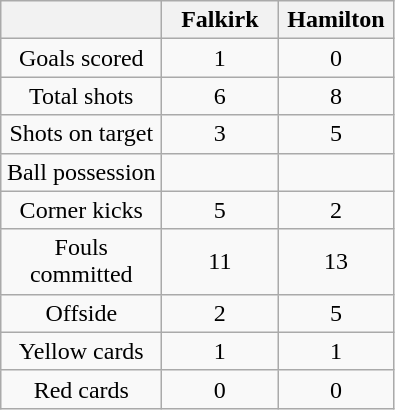<table class="wikitable" style="text-align:center;">
<tr>
<th width=100></th>
<th width=70>Falkirk</th>
<th width=70>Hamilton</th>
</tr>
<tr>
<td>Goals scored</td>
<td>1</td>
<td>0</td>
</tr>
<tr>
<td>Total shots</td>
<td>6</td>
<td>8</td>
</tr>
<tr>
<td>Shots on target</td>
<td>3</td>
<td>5</td>
</tr>
<tr>
<td>Ball possession</td>
<td></td>
<td></td>
</tr>
<tr>
<td>Corner kicks</td>
<td>5</td>
<td>2</td>
</tr>
<tr>
<td>Fouls committed</td>
<td>11</td>
<td>13</td>
</tr>
<tr>
<td>Offside</td>
<td>2</td>
<td>5</td>
</tr>
<tr>
<td>Yellow cards</td>
<td>1</td>
<td>1</td>
</tr>
<tr>
<td>Red cards</td>
<td>0</td>
<td>0</td>
</tr>
</table>
